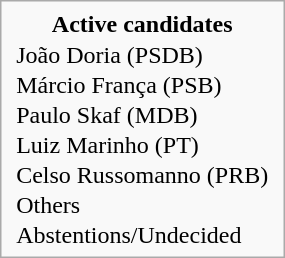<table style="float; margin-left: 1em; margin-bottom: 0.5em" class="infobox">
<tr>
<td style="text-align: center"><span><strong>Active candidates</strong></span></td>
</tr>
<tr>
<td style="padding: 0 5px;"> João Doria (PSDB)</td>
</tr>
<tr>
<td style="padding: 0 5px;"> Márcio França (PSB)</td>
</tr>
<tr>
<td style="padding: 0 5px;"> Paulo Skaf (MDB)</td>
</tr>
<tr>
<td style="padding: 0 5px;"> Luiz Marinho (PT)</td>
</tr>
<tr>
<td style="padding: 0 5px;"> Celso Russomanno (PRB)</td>
</tr>
<tr>
<td style="padding: 0 5px;"> Others</td>
</tr>
<tr>
<td style="padding: 0 5px;"> Abstentions/Undecided</td>
</tr>
</table>
